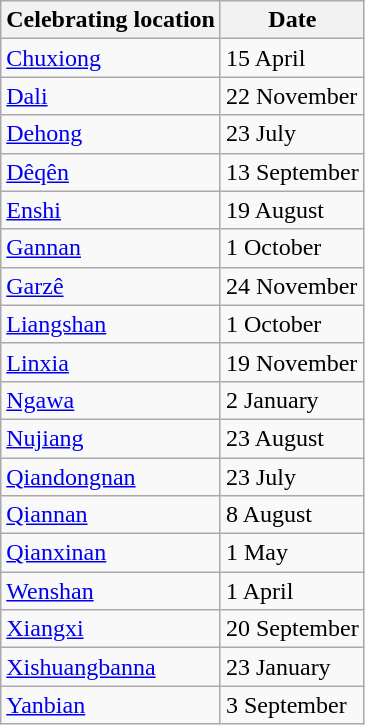<table class="wikitable">
<tr>
<th>Celebrating location</th>
<th>Date</th>
</tr>
<tr>
<td><a href='#'>Chuxiong</a></td>
<td>15 April</td>
</tr>
<tr>
<td><a href='#'>Dali</a></td>
<td>22 November</td>
</tr>
<tr>
<td><a href='#'>Dehong</a></td>
<td>23 July</td>
</tr>
<tr>
<td><a href='#'>Dêqên</a></td>
<td>13 September</td>
</tr>
<tr>
<td><a href='#'>Enshi</a></td>
<td>19 August</td>
</tr>
<tr>
<td><a href='#'>Gannan</a></td>
<td>1 October</td>
</tr>
<tr>
<td><a href='#'>Garzê</a></td>
<td>24 November</td>
</tr>
<tr>
<td><a href='#'>Liangshan</a></td>
<td>1 October</td>
</tr>
<tr>
<td><a href='#'>Linxia</a></td>
<td>19 November</td>
</tr>
<tr>
<td><a href='#'>Ngawa</a></td>
<td>2 January</td>
</tr>
<tr>
<td><a href='#'>Nujiang</a></td>
<td>23 August</td>
</tr>
<tr>
<td><a href='#'>Qiandongnan</a></td>
<td>23 July</td>
</tr>
<tr>
<td><a href='#'>Qiannan</a></td>
<td>8 August</td>
</tr>
<tr>
<td><a href='#'>Qianxinan</a></td>
<td>1 May</td>
</tr>
<tr>
<td><a href='#'>Wenshan</a></td>
<td>1 April</td>
</tr>
<tr>
<td><a href='#'>Xiangxi</a></td>
<td>20 September</td>
</tr>
<tr>
<td><a href='#'>Xishuangbanna</a></td>
<td>23 January</td>
</tr>
<tr>
<td><a href='#'>Yanbian</a></td>
<td>3 September</td>
</tr>
</table>
